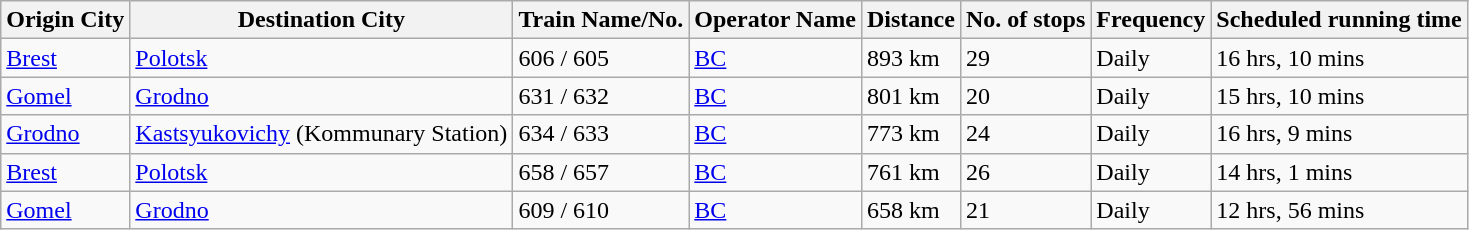<table class="wikitable sortable">
<tr>
<th>Origin City</th>
<th>Destination City</th>
<th>Train Name/No.</th>
<th>Operator Name</th>
<th>Distance</th>
<th>No. of stops</th>
<th>Frequency</th>
<th data-sort-type="number">Scheduled running time</th>
</tr>
<tr>
<td><a href='#'>Brest</a></td>
<td><a href='#'>Polotsk</a></td>
<td>606 / 605</td>
<td><a href='#'>BC</a></td>
<td>893 km</td>
<td>29</td>
<td>Daily</td>
<td>16 hrs, 10 mins</td>
</tr>
<tr>
<td><a href='#'>Gomel</a></td>
<td><a href='#'>Grodno</a></td>
<td>631 / 632</td>
<td><a href='#'>BC</a></td>
<td>801 km</td>
<td>20</td>
<td>Daily</td>
<td>15 hrs, 10 mins</td>
</tr>
<tr>
<td><a href='#'>Grodno</a></td>
<td><a href='#'>Kastsyukovichy</a> (Kommunary Station)</td>
<td>634 / 633</td>
<td><a href='#'>BC</a></td>
<td>773 km</td>
<td>24</td>
<td>Daily</td>
<td>16 hrs, 9 mins</td>
</tr>
<tr>
<td><a href='#'>Brest</a></td>
<td><a href='#'>Polotsk</a></td>
<td>658 / 657</td>
<td><a href='#'>BC</a></td>
<td>761 km</td>
<td>26</td>
<td>Daily</td>
<td>14 hrs, 1 mins</td>
</tr>
<tr>
<td><a href='#'>Gomel</a></td>
<td><a href='#'>Grodno</a></td>
<td>609 / 610</td>
<td><a href='#'>BC</a></td>
<td>658 km</td>
<td>21</td>
<td>Daily</td>
<td>12 hrs, 56 mins</td>
</tr>
</table>
